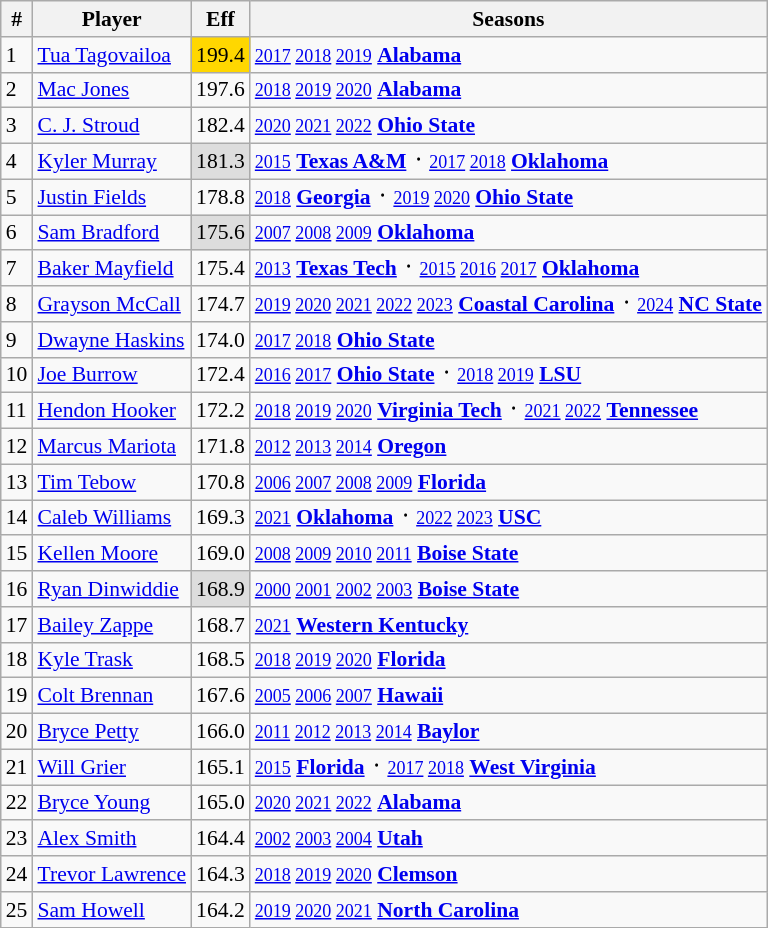<table class="wikitable" style="font-size:90%; white-space: nowrap;">
<tr>
<th>#</th>
<th>Player</th>
<th>Eff</th>
<th>Seasons</th>
</tr>
<tr>
<td>1</td>
<td><a href='#'>Tua Tagovailoa</a></td>
<td style="background: #FFD700;">199.4</td>
<td><small><a href='#'>2017</a> <a href='#'>2018</a> <a href='#'>2019</a></small> <strong><a href='#'>Alabama</a></strong></td>
</tr>
<tr>
<td>2</td>
<td><a href='#'>Mac Jones</a></td>
<td>197.6</td>
<td><small><a href='#'>2018</a> <a href='#'>2019</a> <a href='#'>2020</a></small> <strong><a href='#'>Alabama</a></strong></td>
</tr>
<tr>
<td>3</td>
<td><a href='#'>C. J. Stroud</a></td>
<td>182.4</td>
<td><small><a href='#'>2020</a> <a href='#'>2021</a> <a href='#'>2022</a></small> <strong><a href='#'>Ohio State</a></strong></td>
</tr>
<tr>
<td>4</td>
<td><a href='#'>Kyler Murray</a></td>
<td style="background: #DDDDDD;">181.3</td>
<td><small><a href='#'>2015</a></small> <strong><a href='#'>Texas A&M</a></strong> ᛫ <small><a href='#'>2017</a> <a href='#'>2018</a></small> <strong><a href='#'>Oklahoma</a></strong></td>
</tr>
<tr>
<td>5</td>
<td><a href='#'>Justin Fields</a></td>
<td>178.8</td>
<td><small><a href='#'>2018</a></small> <strong><a href='#'>Georgia</a></strong> ᛫ <small><a href='#'>2019</a> <a href='#'>2020</a></small> <strong><a href='#'>Ohio State</a></strong></td>
</tr>
<tr>
<td>6</td>
<td><a href='#'>Sam Bradford</a></td>
<td style="background: #DDDDDD;">175.6</td>
<td><small><a href='#'>2007</a> <a href='#'>2008</a> <a href='#'>2009</a></small> <strong><a href='#'>Oklahoma</a></strong></td>
</tr>
<tr>
<td>7</td>
<td><a href='#'>Baker Mayfield</a></td>
<td>175.4</td>
<td><small><a href='#'>2013</a></small> <strong><a href='#'>Texas Tech</a></strong> ᛫ <small><a href='#'>2015</a> <a href='#'>2016</a> <a href='#'>2017</a></small> <strong><a href='#'>Oklahoma</a></strong></td>
</tr>
<tr>
<td>8</td>
<td><a href='#'>Grayson McCall</a></td>
<td>174.7</td>
<td><small><a href='#'>2019</a> <a href='#'>2020</a> <a href='#'>2021</a> <a href='#'>2022</a> <a href='#'>2023</a></small> <strong><a href='#'>Coastal Carolina</a></strong> ᛫ <small><a href='#'>2024</a></small> <strong><a href='#'>NC State</a></strong></td>
</tr>
<tr>
<td>9</td>
<td><a href='#'>Dwayne Haskins</a></td>
<td>174.0</td>
<td><small><a href='#'>2017</a> <a href='#'>2018</a></small> <strong><a href='#'>Ohio State</a></strong></td>
</tr>
<tr>
<td>10</td>
<td><a href='#'>Joe Burrow</a></td>
<td>172.4</td>
<td><small><a href='#'>2016</a> <a href='#'>2017</a></small> <strong><a href='#'>Ohio State</a></strong> ᛫ <small><a href='#'>2018</a> <a href='#'>2019</a></small> <strong><a href='#'>LSU</a></strong></td>
</tr>
<tr>
<td>11</td>
<td><a href='#'>Hendon Hooker</a></td>
<td>172.2</td>
<td><small><a href='#'>2018</a> <a href='#'>2019</a> <a href='#'>2020</a></small> <strong><a href='#'>Virginia Tech</a></strong> ᛫ <small><a href='#'>2021</a> <a href='#'>2022</a></small> <strong><a href='#'>Tennessee</a></strong></td>
</tr>
<tr>
<td>12</td>
<td><a href='#'>Marcus Mariota</a></td>
<td>171.8</td>
<td><small><a href='#'>2012</a> <a href='#'>2013</a> <a href='#'>2014</a></small> <strong><a href='#'>Oregon</a></strong></td>
</tr>
<tr>
<td>13</td>
<td><a href='#'>Tim Tebow</a></td>
<td>170.8</td>
<td><small><a href='#'>2006</a> <a href='#'>2007</a> <a href='#'>2008</a> <a href='#'>2009</a></small> <strong><a href='#'>Florida</a></strong></td>
</tr>
<tr>
<td>14</td>
<td><a href='#'>Caleb Williams</a></td>
<td>169.3</td>
<td><small><a href='#'>2021</a></small>  <strong><a href='#'>Oklahoma</a></strong> ᛫ <small><a href='#'>2022</a> <a href='#'>2023</a></small> <strong><a href='#'>USC</a></strong></td>
</tr>
<tr>
<td>15</td>
<td><a href='#'>Kellen Moore</a></td>
<td>169.0</td>
<td><small><a href='#'>2008</a> <a href='#'>2009</a> <a href='#'>2010</a> <a href='#'>2011</a></small> <strong><a href='#'>Boise State</a></strong></td>
</tr>
<tr>
<td>16</td>
<td><a href='#'>Ryan Dinwiddie</a></td>
<td style="background: #DDDDDD;">168.9</td>
<td><small><a href='#'>2000</a> <a href='#'>2001</a> <a href='#'>2002</a> <a href='#'>2003</a></small> <strong><a href='#'>Boise State</a></strong></td>
</tr>
<tr>
<td>17</td>
<td><a href='#'>Bailey Zappe</a></td>
<td>168.7</td>
<td><small><a href='#'>2021</a></small> <strong><a href='#'>Western Kentucky</a></strong></td>
</tr>
<tr>
<td>18</td>
<td><a href='#'>Kyle Trask</a></td>
<td>168.5</td>
<td><small><a href='#'>2018</a> <a href='#'>2019</a> <a href='#'>2020</a></small> <strong><a href='#'>Florida</a></strong></td>
</tr>
<tr>
<td>19</td>
<td><a href='#'>Colt Brennan</a></td>
<td>167.6</td>
<td><small><a href='#'>2005</a> <a href='#'>2006</a> <a href='#'>2007</a></small> <strong><a href='#'>Hawaii</a></strong></td>
</tr>
<tr>
<td>20</td>
<td><a href='#'>Bryce Petty</a></td>
<td>166.0</td>
<td><small><a href='#'>2011</a> <a href='#'>2012</a> <a href='#'>2013</a> <a href='#'>2014</a></small> <strong><a href='#'>Baylor</a></strong></td>
</tr>
<tr>
<td>21</td>
<td><a href='#'>Will Grier</a></td>
<td>165.1</td>
<td><small><a href='#'>2015</a></small> <strong><a href='#'>Florida</a></strong> ᛫ <small><a href='#'>2017</a> <a href='#'>2018</a></small> <strong><a href='#'>West Virginia</a></strong></td>
</tr>
<tr>
<td>22</td>
<td><a href='#'>Bryce Young</a></td>
<td>165.0</td>
<td><small><a href='#'>2020</a> <a href='#'>2021</a> <a href='#'>2022</a></small> <strong><a href='#'>Alabama</a></strong></td>
</tr>
<tr>
<td>23</td>
<td><a href='#'>Alex Smith</a></td>
<td>164.4</td>
<td><small><a href='#'>2002</a> <a href='#'>2003</a> <a href='#'>2004</a></small> <strong><a href='#'>Utah</a></strong></td>
</tr>
<tr>
<td>24</td>
<td><a href='#'>Trevor Lawrence</a></td>
<td>164.3</td>
<td><small><a href='#'>2018</a> <a href='#'>2019</a> <a href='#'>2020</a></small> <strong><a href='#'>Clemson</a></strong></td>
</tr>
<tr>
<td>25</td>
<td><a href='#'>Sam Howell</a></td>
<td>164.2</td>
<td><small><a href='#'>2019</a> <a href='#'>2020</a> <a href='#'>2021</a></small> <strong><a href='#'>North Carolina</a></strong></td>
</tr>
</table>
